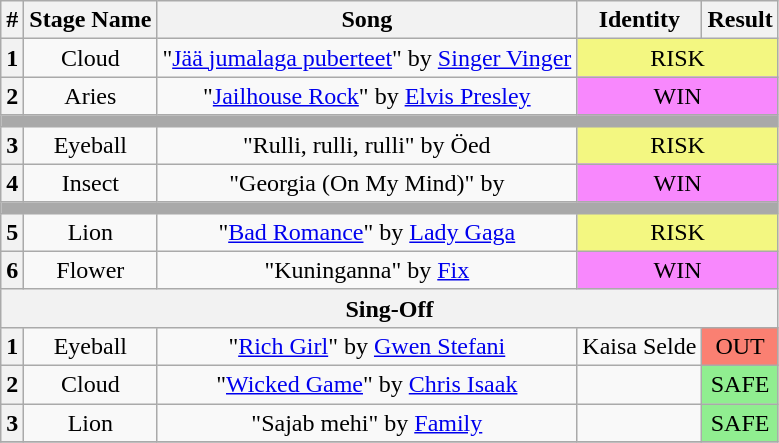<table class="wikitable plainrowheaders" style="text-align: center;">
<tr>
<th>#</th>
<th>Stage Name</th>
<th>Song</th>
<th>Identity</th>
<th>Result</th>
</tr>
<tr>
<th>1</th>
<td>Cloud</td>
<td>"<a href='#'>Jää jumalaga puberteet</a>" by <a href='#'>Singer Vinger</a></td>
<td colspan="2" bgcolor="#F3F781">RISK</td>
</tr>
<tr>
<th>2</th>
<td>Aries</td>
<td>"<a href='#'>Jailhouse Rock</a>" by <a href='#'>Elvis Presley</a></td>
<td colspan="2" bgcolor="#F888FD">WIN</td>
</tr>
<tr>
<td colspan="5" style="background:darkgray"></td>
</tr>
<tr>
<th>3</th>
<td>Eyeball</td>
<td>"Rulli, rulli, rulli" by Öed</td>
<td colspan="2" bgcolor="#F3F781">RISK</td>
</tr>
<tr>
<th>4</th>
<td>Insect</td>
<td>"Georgia (On My Mind)" by </td>
<td colspan="2" bgcolor="#F888FD">WIN</td>
</tr>
<tr>
<td colspan="5" style="background:darkgray"></td>
</tr>
<tr>
<th>5</th>
<td>Lion</td>
<td>"<a href='#'>Bad Romance</a>" by <a href='#'>Lady Gaga</a></td>
<td colspan="2" bgcolor="#F3F781">RISK</td>
</tr>
<tr>
<th>6</th>
<td>Flower</td>
<td>"Kuninganna" by <a href='#'>Fix</a></td>
<td colspan="2" bgcolor="#F888FD">WIN</td>
</tr>
<tr>
<th colspan="5">Sing-Off</th>
</tr>
<tr>
<th>1</th>
<td>Eyeball</td>
<td>"<a href='#'>Rich Girl</a>" by <a href='#'>Gwen Stefani</a></td>
<td>Kaisa Selde</td>
<td bgcolor="salmon">OUT</td>
</tr>
<tr>
<th>2</th>
<td>Cloud</td>
<td>"<a href='#'>Wicked Game</a>" by <a href='#'>Chris Isaak</a></td>
<td></td>
<td bgcolor="lightgreen">SAFE</td>
</tr>
<tr>
<th>3</th>
<td>Lion</td>
<td>"Sajab mehi" by <a href='#'>Family</a></td>
<td></td>
<td bgcolor="lightgreen">SAFE</td>
</tr>
<tr>
</tr>
</table>
